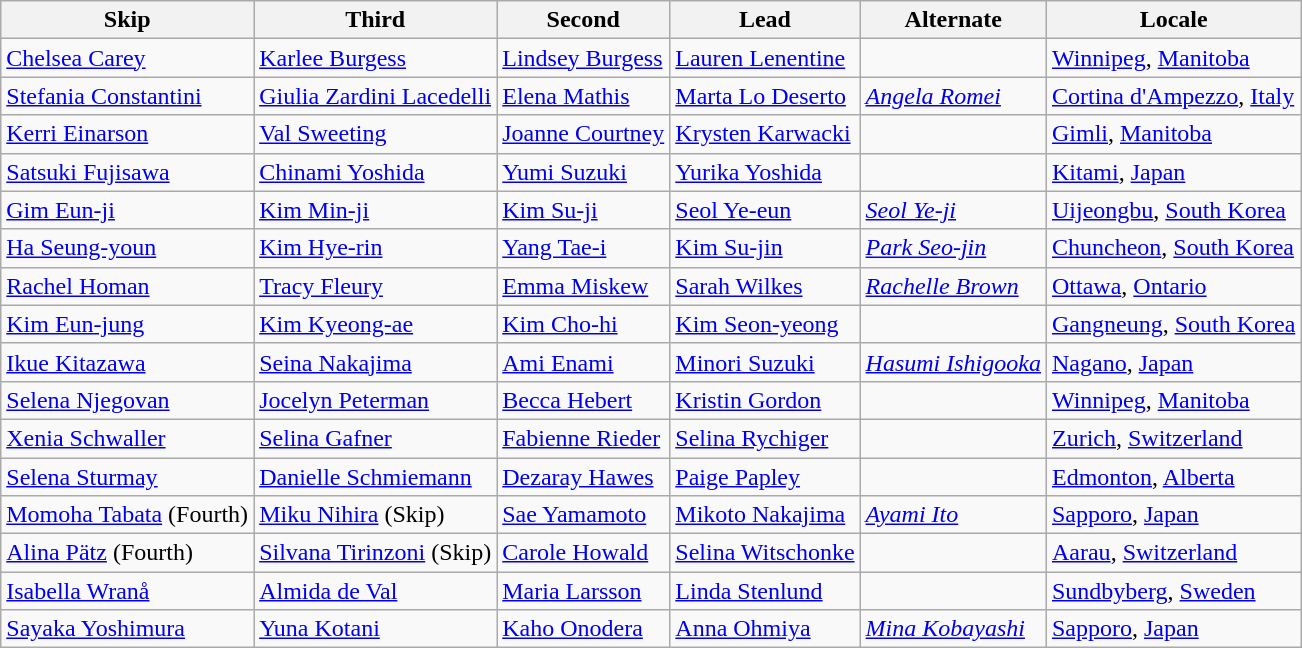<table class=wikitable>
<tr>
<th scope="col">Skip</th>
<th scope="col">Third</th>
<th scope="col">Second</th>
<th scope="col">Lead</th>
<th scope="col">Alternate</th>
<th scope="col">Locale</th>
</tr>
<tr>
<td><a href='#'>Chelsea Carey</a></td>
<td><a href='#'>Karlee Burgess</a></td>
<td><a href='#'>Lindsey Burgess</a></td>
<td><a href='#'>Lauren Lenentine</a></td>
<td></td>
<td> <a href='#'>Winnipeg</a>, <a href='#'>Manitoba</a></td>
</tr>
<tr>
<td><a href='#'>Stefania Constantini</a></td>
<td><a href='#'>Giulia Zardini Lacedelli</a></td>
<td><a href='#'>Elena Mathis</a></td>
<td><a href='#'>Marta Lo Deserto</a></td>
<td><em><a href='#'>Angela Romei</a></em></td>
<td> <a href='#'>Cortina d'Ampezzo</a>, <a href='#'>Italy</a></td>
</tr>
<tr>
<td><a href='#'>Kerri Einarson</a></td>
<td><a href='#'>Val Sweeting</a></td>
<td><a href='#'>Joanne Courtney</a></td>
<td><a href='#'>Krysten Karwacki</a></td>
<td></td>
<td> <a href='#'>Gimli</a>, <a href='#'>Manitoba</a></td>
</tr>
<tr>
<td><a href='#'>Satsuki Fujisawa</a></td>
<td><a href='#'>Chinami Yoshida</a></td>
<td><a href='#'>Yumi Suzuki</a></td>
<td><a href='#'>Yurika Yoshida</a></td>
<td></td>
<td> <a href='#'>Kitami</a>, <a href='#'>Japan</a></td>
</tr>
<tr>
<td><a href='#'>Gim Eun-ji</a></td>
<td><a href='#'>Kim Min-ji</a></td>
<td><a href='#'>Kim Su-ji</a></td>
<td><a href='#'>Seol Ye-eun</a></td>
<td><em><a href='#'>Seol Ye-ji</a></em></td>
<td> <a href='#'>Uijeongbu</a>, <a href='#'>South Korea</a></td>
</tr>
<tr>
<td><a href='#'>Ha Seung-youn</a></td>
<td><a href='#'>Kim Hye-rin</a></td>
<td><a href='#'>Yang Tae-i</a></td>
<td><a href='#'>Kim Su-jin</a></td>
<td><em><a href='#'>Park Seo-jin</a></em></td>
<td> <a href='#'>Chuncheon</a>, <a href='#'>South Korea</a></td>
</tr>
<tr>
<td><a href='#'>Rachel Homan</a></td>
<td><a href='#'>Tracy Fleury</a></td>
<td><a href='#'>Emma Miskew</a></td>
<td><a href='#'>Sarah Wilkes</a></td>
<td><em><a href='#'>Rachelle Brown</a></em></td>
<td> <a href='#'>Ottawa</a>, <a href='#'>Ontario</a></td>
</tr>
<tr>
<td><a href='#'>Kim Eun-jung</a></td>
<td><a href='#'>Kim Kyeong-ae</a></td>
<td><a href='#'>Kim Cho-hi</a></td>
<td><a href='#'>Kim Seon-yeong</a></td>
<td></td>
<td> <a href='#'>Gangneung</a>, <a href='#'>South Korea</a></td>
</tr>
<tr>
<td><a href='#'>Ikue Kitazawa</a></td>
<td><a href='#'>Seina Nakajima</a></td>
<td><a href='#'>Ami Enami</a></td>
<td><a href='#'>Minori Suzuki</a></td>
<td><em><a href='#'>Hasumi Ishigooka</a></em></td>
<td> <a href='#'>Nagano</a>, <a href='#'>Japan</a></td>
</tr>
<tr>
<td><a href='#'>Selena Njegovan</a></td>
<td><a href='#'>Jocelyn Peterman</a></td>
<td><a href='#'>Becca Hebert</a></td>
<td><a href='#'>Kristin Gordon</a></td>
<td></td>
<td> <a href='#'>Winnipeg</a>, <a href='#'>Manitoba</a></td>
</tr>
<tr>
<td><a href='#'>Xenia Schwaller</a></td>
<td><a href='#'>Selina Gafner</a></td>
<td><a href='#'>Fabienne Rieder</a></td>
<td><a href='#'>Selina Rychiger</a></td>
<td></td>
<td> <a href='#'>Zurich</a>, <a href='#'>Switzerland</a></td>
</tr>
<tr>
<td><a href='#'>Selena Sturmay</a></td>
<td><a href='#'>Danielle Schmiemann</a></td>
<td><a href='#'>Dezaray Hawes</a></td>
<td><a href='#'>Paige Papley</a></td>
<td></td>
<td> <a href='#'>Edmonton</a>, <a href='#'>Alberta</a></td>
</tr>
<tr>
<td><a href='#'>Momoha Tabata</a> (Fourth)</td>
<td><a href='#'>Miku Nihira</a> (Skip)</td>
<td><a href='#'>Sae Yamamoto</a></td>
<td><a href='#'>Mikoto Nakajima</a></td>
<td><em><a href='#'>Ayami Ito</a></em></td>
<td> <a href='#'>Sapporo</a>, <a href='#'>Japan</a></td>
</tr>
<tr>
<td><a href='#'>Alina Pätz</a> (Fourth)</td>
<td><a href='#'>Silvana Tirinzoni</a> (Skip)</td>
<td><a href='#'>Carole Howald</a></td>
<td><a href='#'>Selina Witschonke</a></td>
<td></td>
<td> <a href='#'>Aarau</a>, <a href='#'>Switzerland</a></td>
</tr>
<tr>
<td><a href='#'>Isabella Wranå</a></td>
<td><a href='#'>Almida de Val</a></td>
<td><a href='#'>Maria Larsson</a></td>
<td><a href='#'>Linda Stenlund</a></td>
<td></td>
<td> <a href='#'>Sundbyberg</a>, <a href='#'>Sweden</a></td>
</tr>
<tr>
<td><a href='#'>Sayaka Yoshimura</a></td>
<td><a href='#'>Yuna Kotani</a></td>
<td><a href='#'>Kaho Onodera</a></td>
<td><a href='#'>Anna Ohmiya</a></td>
<td><em><a href='#'>Mina Kobayashi</a></em></td>
<td> <a href='#'>Sapporo</a>, <a href='#'>Japan</a></td>
</tr>
</table>
